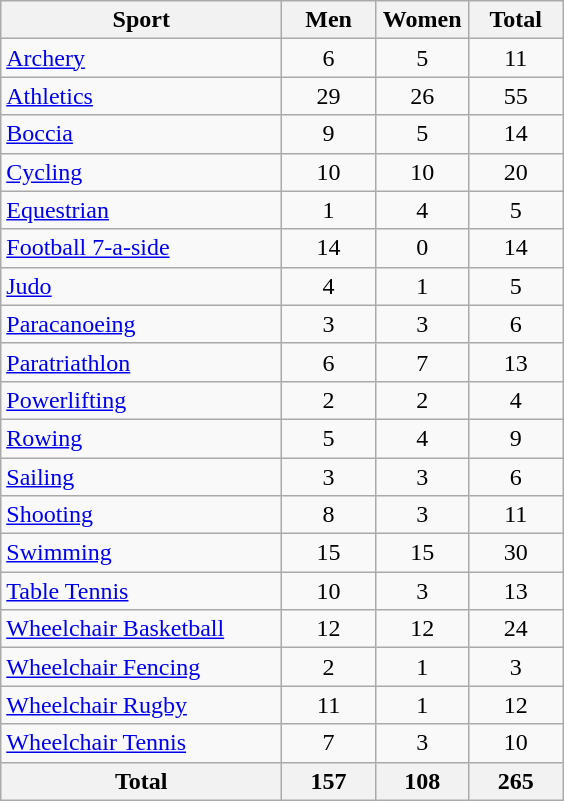<table class="wikitable sortable" style="text-align:center;">
<tr>
<th width=180>Sport</th>
<th width=55>Men</th>
<th width=55>Women</th>
<th width=55>Total</th>
</tr>
<tr>
<td align=left><a href='#'>Archery</a></td>
<td>6</td>
<td>5</td>
<td>11</td>
</tr>
<tr>
<td align=left><a href='#'>Athletics</a></td>
<td>29</td>
<td>26</td>
<td>55</td>
</tr>
<tr>
<td align=left><a href='#'>Boccia</a></td>
<td>9</td>
<td>5</td>
<td>14</td>
</tr>
<tr>
<td align=left><a href='#'>Cycling</a></td>
<td>10</td>
<td>10</td>
<td>20</td>
</tr>
<tr>
<td align=left><a href='#'>Equestrian</a></td>
<td>1</td>
<td>4</td>
<td>5</td>
</tr>
<tr>
<td align=left><a href='#'>Football 7-a-side</a></td>
<td>14</td>
<td>0</td>
<td>14</td>
</tr>
<tr>
<td align=left><a href='#'>Judo</a></td>
<td>4</td>
<td>1</td>
<td>5</td>
</tr>
<tr>
<td align=left><a href='#'>Paracanoeing</a></td>
<td>3</td>
<td>3</td>
<td>6</td>
</tr>
<tr>
<td align=left><a href='#'>Paratriathlon</a></td>
<td>6</td>
<td>7</td>
<td>13</td>
</tr>
<tr>
<td align=left><a href='#'>Powerlifting</a></td>
<td>2</td>
<td>2</td>
<td>4</td>
</tr>
<tr>
<td align=left><a href='#'>Rowing</a></td>
<td>5</td>
<td>4</td>
<td>9</td>
</tr>
<tr>
<td align=left><a href='#'>Sailing</a></td>
<td>3</td>
<td>3</td>
<td>6</td>
</tr>
<tr>
<td align=left><a href='#'>Shooting</a></td>
<td>8</td>
<td>3</td>
<td>11</td>
</tr>
<tr>
<td align=left><a href='#'>Swimming</a></td>
<td>15</td>
<td>15</td>
<td>30</td>
</tr>
<tr>
<td align=left><a href='#'>Table Tennis</a></td>
<td>10</td>
<td>3</td>
<td>13</td>
</tr>
<tr>
<td align=left><a href='#'>Wheelchair Basketball</a></td>
<td>12</td>
<td>12</td>
<td>24</td>
</tr>
<tr>
<td align=left><a href='#'>Wheelchair Fencing</a></td>
<td>2</td>
<td>1</td>
<td>3</td>
</tr>
<tr>
<td align=left><a href='#'>Wheelchair Rugby</a></td>
<td>11</td>
<td>1</td>
<td>12</td>
</tr>
<tr>
<td align=left><a href='#'>Wheelchair Tennis</a></td>
<td>7</td>
<td>3</td>
<td>10</td>
</tr>
<tr>
<th>Total</th>
<th>157</th>
<th>108</th>
<th>265</th>
</tr>
</table>
